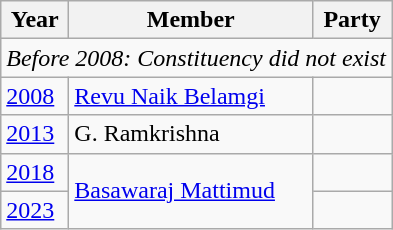<table class="wikitable sortable">
<tr>
<th>Year</th>
<th>Member</th>
<th colspan=2>Party</th>
</tr>
<tr>
<td colspan=4><em>Before 2008: Constituency did not exist</em></td>
</tr>
<tr>
<td><a href='#'>2008</a></td>
<td><a href='#'>Revu Naik Belamgi</a></td>
<td></td>
</tr>
<tr>
<td><a href='#'>2013</a></td>
<td>G. Ramkrishna</td>
<td></td>
</tr>
<tr>
<td><a href='#'>2018</a></td>
<td rowspan="2"><a href='#'>Basawaraj Mattimud</a></td>
<td></td>
</tr>
<tr>
<td><a href='#'>2023</a></td>
</tr>
</table>
